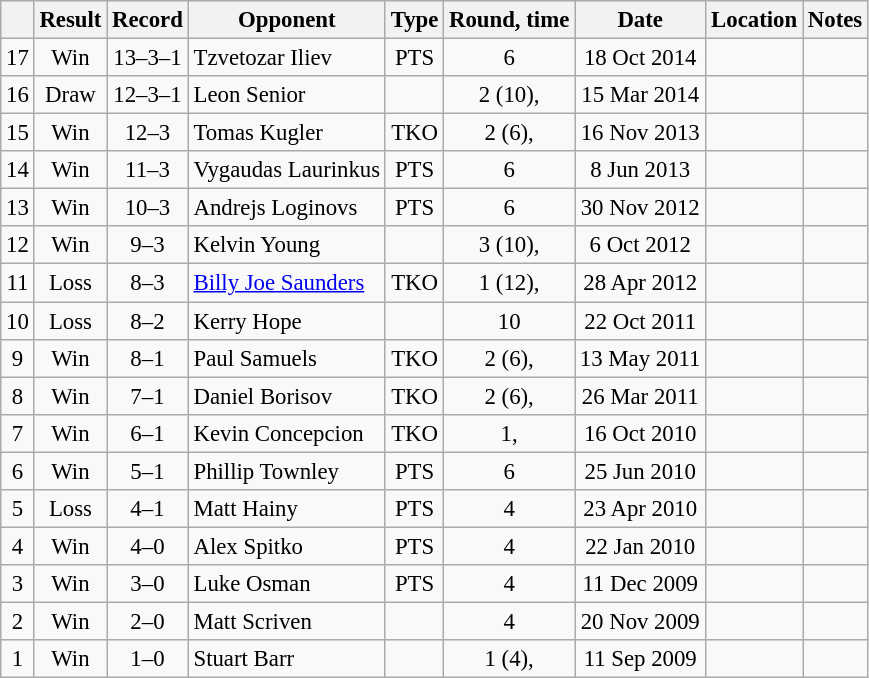<table class="wikitable" style="text-align:center; font-size:95%">
<tr>
<th></th>
<th>Result</th>
<th>Record</th>
<th>Opponent</th>
<th>Type</th>
<th>Round, time</th>
<th>Date</th>
<th>Location</th>
<th>Notes</th>
</tr>
<tr>
<td>17</td>
<td>Win</td>
<td>13–3–1</td>
<td style="text-align:left;">Tzvetozar Iliev</td>
<td>PTS</td>
<td>6</td>
<td>18 Oct 2014</td>
<td style="text-align:left;"></td>
<td></td>
</tr>
<tr>
<td>16</td>
<td>Draw</td>
<td>12–3–1</td>
<td style="text-align:left;">Leon Senior</td>
<td></td>
<td>2 (10), </td>
<td>15 Mar 2014</td>
<td style="text-align:left;"></td>
<td style="text-align:left;"></td>
</tr>
<tr>
<td>15</td>
<td>Win</td>
<td>12–3</td>
<td style="text-align:left;">Tomas Kugler</td>
<td>TKO</td>
<td>2 (6), </td>
<td>16 Nov 2013</td>
<td style="text-align:left;"></td>
<td></td>
</tr>
<tr>
<td>14</td>
<td>Win</td>
<td>11–3</td>
<td style="text-align:left;">Vygaudas Laurinkus</td>
<td>PTS</td>
<td>6</td>
<td>8 Jun 2013</td>
<td style="text-align:left;"></td>
<td></td>
</tr>
<tr>
<td>13</td>
<td>Win</td>
<td>10–3</td>
<td style="text-align:left;">Andrejs Loginovs</td>
<td>PTS</td>
<td>6</td>
<td>30 Nov 2012</td>
<td style="text-align:left;"></td>
<td></td>
</tr>
<tr>
<td>12</td>
<td>Win</td>
<td>9–3</td>
<td style="text-align:left;">Kelvin Young</td>
<td></td>
<td>3 (10), </td>
<td>6 Oct 2012</td>
<td style="text-align:left;"></td>
<td></td>
</tr>
<tr>
<td>11</td>
<td>Loss</td>
<td>8–3</td>
<td style="text-align:left;"><a href='#'>Billy Joe Saunders</a></td>
<td>TKO</td>
<td>1 (12), </td>
<td>28 Apr 2012</td>
<td style="text-align:left;"></td>
<td style="text-align:left;"></td>
</tr>
<tr>
<td>10</td>
<td>Loss</td>
<td>8–2</td>
<td style="text-align:left;">Kerry Hope</td>
<td></td>
<td>10</td>
<td>22 Oct 2011</td>
<td style="text-align:left;"></td>
<td></td>
</tr>
<tr>
<td>9</td>
<td>Win</td>
<td>8–1</td>
<td style="text-align:left;">Paul Samuels</td>
<td>TKO</td>
<td>2 (6), </td>
<td>13 May 2011</td>
<td style="text-align:left;"></td>
<td></td>
</tr>
<tr>
<td>8</td>
<td>Win</td>
<td>7–1</td>
<td style="text-align:left;">Daniel Borisov</td>
<td>TKO</td>
<td>2 (6), </td>
<td>26 Mar 2011</td>
<td style="text-align:left;"></td>
<td></td>
</tr>
<tr>
<td>7</td>
<td>Win</td>
<td>6–1</td>
<td style="text-align:left;">Kevin Concepcion</td>
<td>TKO</td>
<td>1, </td>
<td>16 Oct 2010</td>
<td style="text-align:left;"></td>
<td></td>
</tr>
<tr>
<td>6</td>
<td>Win</td>
<td>5–1</td>
<td style="text-align:left;">Phillip Townley</td>
<td>PTS</td>
<td>6</td>
<td>25 Jun 2010</td>
<td style="text-align:left;"></td>
<td></td>
</tr>
<tr>
<td>5</td>
<td>Loss</td>
<td>4–1</td>
<td style="text-align:left;">Matt Hainy</td>
<td>PTS</td>
<td>4</td>
<td>23 Apr 2010</td>
<td style="text-align:left;"></td>
<td></td>
</tr>
<tr>
<td>4</td>
<td>Win</td>
<td>4–0</td>
<td style="text-align:left;">Alex Spitko</td>
<td>PTS</td>
<td>4</td>
<td>22 Jan 2010</td>
<td style="text-align:left;"></td>
<td></td>
</tr>
<tr>
<td>3</td>
<td>Win</td>
<td>3–0</td>
<td style="text-align:left;">Luke Osman</td>
<td>PTS</td>
<td>4</td>
<td>11 Dec 2009</td>
<td style="text-align:left;"></td>
<td></td>
</tr>
<tr>
<td>2</td>
<td>Win</td>
<td>2–0</td>
<td style="text-align:left;">Matt Scriven</td>
<td></td>
<td>4</td>
<td>20 Nov 2009</td>
<td style="text-align:left;"></td>
<td></td>
</tr>
<tr>
<td>1</td>
<td>Win</td>
<td>1–0</td>
<td style="text-align:left;">Stuart Barr</td>
<td></td>
<td>1 (4), </td>
<td>11 Sep 2009</td>
<td style="text-align:left;"></td>
<td></td>
</tr>
</table>
